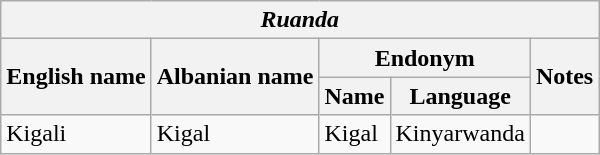<table class="wikitable sortable">
<tr>
<th colspan="5"> <em>Ruanda</em></th>
</tr>
<tr>
<th rowspan="2">English name</th>
<th rowspan="2">Albanian name</th>
<th colspan="2">Endonym</th>
<th rowspan="2">Notes</th>
</tr>
<tr>
<th>Name</th>
<th>Language</th>
</tr>
<tr>
<td>Kigali</td>
<td>Kigal</td>
<td>Kigal</td>
<td>Kinyarwanda</td>
<td></td>
</tr>
</table>
